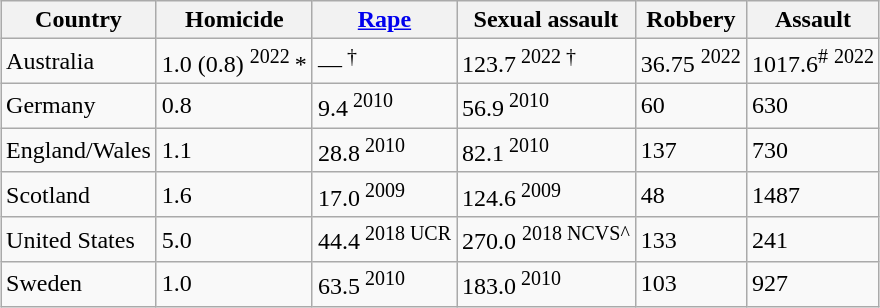<table class="wikitable sortable" border="1" style="margin: 1em auto 1em auto;">
<tr>
<th>Country</th>
<th>Homicide</th>
<th><a href='#'>Rape</a></th>
<th>Sexual assault</th>
<th>Robbery</th>
<th>Assault</th>
</tr>
<tr>
<td>Australia</td>
<td>1.0 (0.8) <sup>2022 </sup>*</td>
<td>—<sup> †</sup></td>
<td>123.7<sup> 2022 </sup><sup>†</sup></td>
<td>36.75 <sup>2022 </sup></td>
<td>1017.6<sup>#</sup> <sup>2022 </sup></td>
</tr>
<tr>
<td>Germany</td>
<td>0.8</td>
<td>9.4<sup> 2010</sup></td>
<td>56.9<sup> 2010</sup></td>
<td>60</td>
<td>630</td>
</tr>
<tr>
<td>England/Wales</td>
<td>1.1</td>
<td>28.8<sup> 2010</sup></td>
<td>82.1<sup> 2010</sup></td>
<td>137</td>
<td>730</td>
</tr>
<tr>
<td>Scotland</td>
<td>1.6</td>
<td>17.0<sup> 2009</sup></td>
<td>124.6<sup> 2009</sup></td>
<td>48</td>
<td>1487</td>
</tr>
<tr>
<td>United States</td>
<td>5.0</td>
<td>44.4<sup> 2018 UCR</sup></td>
<td>270.0 <sup> 2018 NCVS</sup><sup>^</sup></td>
<td>133</td>
<td>241</td>
</tr>
<tr>
<td>Sweden</td>
<td>1.0</td>
<td>63.5<sup> 2010</sup></td>
<td>183.0<sup> 2010</sup></td>
<td>103</td>
<td>927</td>
</tr>
</table>
